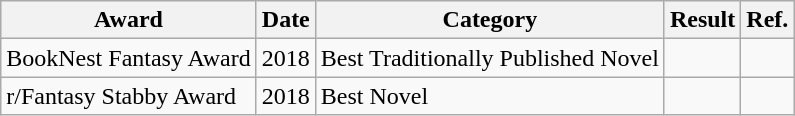<table class="wikitable sortable">
<tr>
<th>Award</th>
<th>Date</th>
<th>Category</th>
<th>Result</th>
<th>Ref.</th>
</tr>
<tr>
<td>BookNest Fantasy Award</td>
<td>2018</td>
<td>Best Traditionally Published Novel</td>
<td></td>
<td></td>
</tr>
<tr>
<td>r/Fantasy Stabby Award</td>
<td>2018</td>
<td>Best Novel</td>
<td></td>
<td></td>
</tr>
</table>
